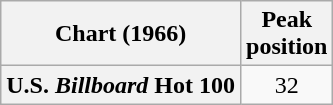<table class="wikitable sortable plainrowheaders">
<tr>
<th>Chart (1966)</th>
<th>Peak<br>position</th>
</tr>
<tr>
<th scope="row">U.S. <em>Billboard</em> Hot 100</th>
<td style="text-align:center;">32</td>
</tr>
</table>
